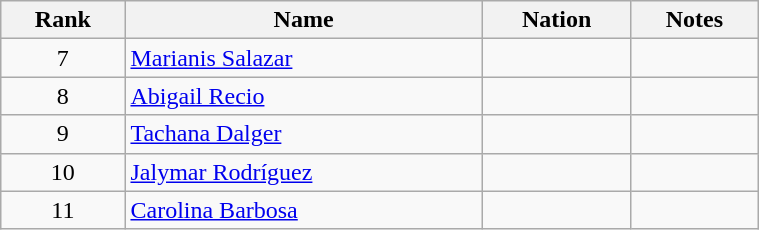<table class="wikitable sortable" style="text-align:center" width=40%>
<tr>
<th>Rank</th>
<th>Name</th>
<th>Nation</th>
<th>Notes</th>
</tr>
<tr>
<td>7</td>
<td align=left><a href='#'>Marianis Salazar</a></td>
<td align=left></td>
<td></td>
</tr>
<tr>
<td>8</td>
<td align=left><a href='#'>Abigail Recio</a></td>
<td align=left></td>
<td></td>
</tr>
<tr>
<td>9</td>
<td align=left><a href='#'>Tachana Dalger</a></td>
<td align=left></td>
<td></td>
</tr>
<tr>
<td>10</td>
<td align=left><a href='#'>Jalymar Rodríguez</a></td>
<td align=left></td>
<td></td>
</tr>
<tr>
<td>11</td>
<td align=left><a href='#'>Carolina Barbosa</a></td>
<td align=left></td>
<td></td>
</tr>
</table>
